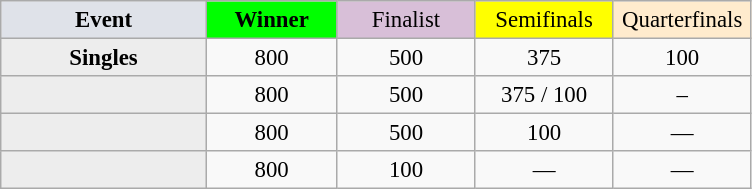<table class="wikitable" style="font-size:95%;text-align:center">
<tr>
<td style="width:130px; background:#dfe2e9;"><strong>Event</strong></td>
<td style="width:80px; background:lime;"><strong>Winner</strong></td>
<td style="width:85px; background:thistle;">Finalist</td>
<td style="width:85px; background:#ff0;">Semifinals</td>
<td style="width:85px; background:#ffebcd;">Quarterfinals</td>
</tr>
<tr>
<th style="background:#ededed;">Singles</th>
<td>800</td>
<td>500</td>
<td>375</td>
<td>100</td>
</tr>
<tr>
<th style="background:#ededed;"></th>
<td>800</td>
<td>500</td>
<td>375 / 100</td>
<td>–</td>
</tr>
<tr>
<th style="background:#ededed;"></th>
<td>800</td>
<td>500</td>
<td>100</td>
<td>—</td>
</tr>
<tr>
<th style="background:#ededed;"></th>
<td>800</td>
<td>100</td>
<td>—</td>
<td>—</td>
</tr>
</table>
